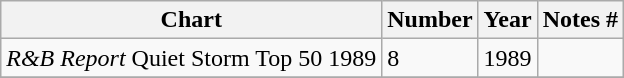<table class="wikitable plainrowheaders sortable">
<tr>
<th scope="col">Chart</th>
<th scope="col">Number</th>
<th scope="col">Year</th>
<th scope="col" class="unsortable">Notes #</th>
</tr>
<tr>
<td><em>R&B Report</em> Quiet Storm Top 50 1989</td>
<td>8</td>
<td>1989</td>
<td></td>
</tr>
<tr>
</tr>
</table>
